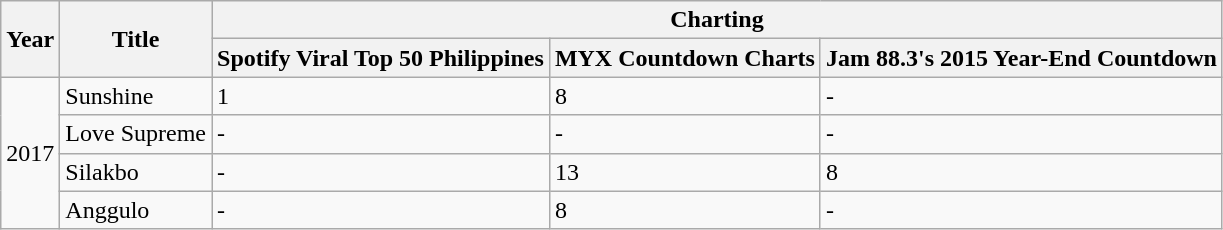<table class="wikitable">
<tr>
<th rowspan="2">Year</th>
<th rowspan="2">Title</th>
<th colspan="3">Charting</th>
</tr>
<tr>
<th>Spotify Viral Top 50 Philippines</th>
<th>MYX Countdown Charts</th>
<th>Jam 88.3's 2015 Year-End Countdown</th>
</tr>
<tr>
<td rowspan="4">2017</td>
<td>Sunshine</td>
<td>1</td>
<td>8</td>
<td>-</td>
</tr>
<tr>
<td>Love Supreme</td>
<td>-</td>
<td>-</td>
<td>-</td>
</tr>
<tr>
<td>Silakbo</td>
<td>-</td>
<td>13</td>
<td>8</td>
</tr>
<tr>
<td>Anggulo</td>
<td>-</td>
<td>8</td>
<td>-</td>
</tr>
</table>
